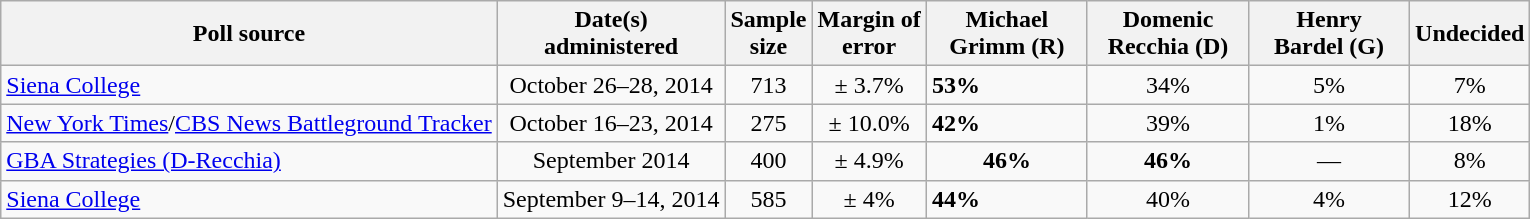<table class="wikitable">
<tr>
<th>Poll source</th>
<th>Date(s)<br>administered</th>
<th>Sample<br>size</th>
<th>Margin of<br>error</th>
<th style="width:100px;">Michael<br>Grimm (R)</th>
<th style="width:100px;">Domenic<br>Recchia (D)</th>
<th style="width:100px;">Henry<br>Bardel (G)</th>
<th>Undecided</th>
</tr>
<tr>
<td><a href='#'>Siena College</a></td>
<td align=center>October 26–28, 2014</td>
<td align=center>713</td>
<td align=center>± 3.7%</td>
<td><strong>53%</strong></td>
<td align=center>34%</td>
<td align=center>5%</td>
<td align=center>7%</td>
</tr>
<tr>
<td><a href='#'>New York Times</a>/<a href='#'>CBS News Battleground Tracker</a></td>
<td align=center>October 16–23, 2014</td>
<td align=center>275</td>
<td align=center>± 10.0%</td>
<td><strong>42%</strong></td>
<td align=center>39%</td>
<td align=center>1%</td>
<td align=center>18%</td>
</tr>
<tr>
<td><a href='#'>GBA Strategies (D-Recchia)</a></td>
<td align=center>September 2014</td>
<td align=center>400</td>
<td align=center>± 4.9%</td>
<td align=center><strong>46%</strong></td>
<td align=center><strong>46%</strong></td>
<td align=center>—</td>
<td align=center>8%</td>
</tr>
<tr>
<td><a href='#'>Siena College</a></td>
<td align=center>September 9–14, 2014</td>
<td align=center>585</td>
<td align=center>± 4%</td>
<td><strong>44%</strong></td>
<td align=center>40%</td>
<td align=center>4%</td>
<td align=center>12%</td>
</tr>
</table>
